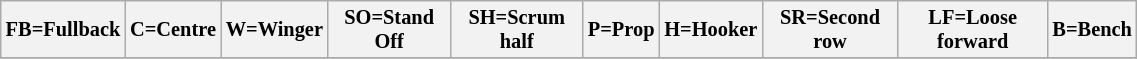<table class="wikitable" style="font-size:85%;" width="60%">
<tr>
<th>FB=Fullback</th>
<th>C=Centre</th>
<th>W=Winger</th>
<th>SO=Stand Off</th>
<th>SH=Scrum half</th>
<th>P=Prop</th>
<th>H=Hooker</th>
<th>SR=Second row</th>
<th>LF=Loose forward</th>
<th>B=Bench</th>
</tr>
<tr>
</tr>
</table>
